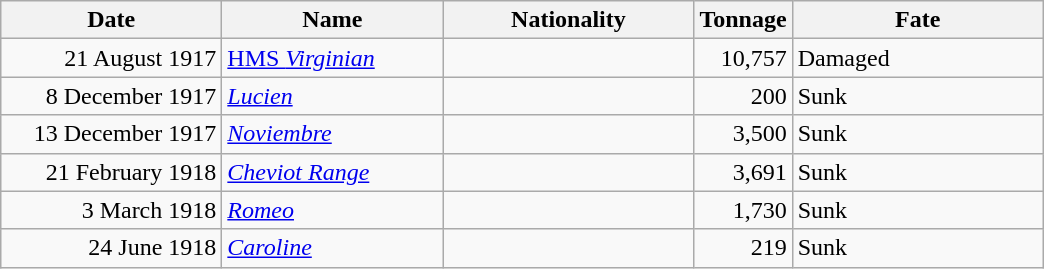<table class="wikitable sortable">
<tr>
<th width="140px">Date</th>
<th width="140px">Name</th>
<th width="160px">Nationality</th>
<th width="25px">Tonnage</th>
<th width="160px">Fate</th>
</tr>
<tr>
<td align="right">21 August 1917</td>
<td align="left"><a href='#'>HMS <em>Virginian</em></a></td>
<td align="left"></td>
<td align="right">10,757</td>
<td align="left">Damaged</td>
</tr>
<tr>
<td align="right">8 December 1917</td>
<td align="left"><a href='#'><em>Lucien</em></a></td>
<td align="left"></td>
<td align="right">200</td>
<td align="left">Sunk</td>
</tr>
<tr>
<td align="right">13 December 1917</td>
<td align="left"><a href='#'><em>Noviembre</em></a></td>
<td align="left"></td>
<td align="right">3,500</td>
<td align="left">Sunk</td>
</tr>
<tr>
<td align="right">21 February 1918</td>
<td align="left"><a href='#'><em>Cheviot Range</em></a></td>
<td align="left"></td>
<td align="right">3,691</td>
<td align="left">Sunk</td>
</tr>
<tr>
<td align="right">3 March 1918</td>
<td align="left"><a href='#'><em>Romeo</em></a></td>
<td align="left"></td>
<td align="right">1,730</td>
<td align="left">Sunk</td>
</tr>
<tr>
<td align="right">24 June 1918</td>
<td align="left"><a href='#'><em>Caroline</em></a></td>
<td align="left"></td>
<td align="right">219</td>
<td align="left">Sunk</td>
</tr>
</table>
